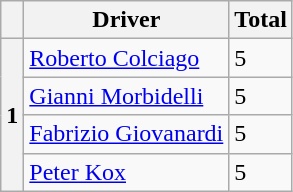<table class="wikitable" style="font-size:100%;">
<tr>
<th></th>
<th>Driver</th>
<th>Total</th>
</tr>
<tr>
<th rowspan="4">1</th>
<td> <a href='#'>Roberto Colciago</a></td>
<td>5</td>
</tr>
<tr>
<td> <a href='#'>Gianni Morbidelli</a></td>
<td>5</td>
</tr>
<tr>
<td> <a href='#'>Fabrizio Giovanardi</a></td>
<td>5</td>
</tr>
<tr>
<td> <a href='#'>Peter Kox</a></td>
<td>5</td>
</tr>
</table>
